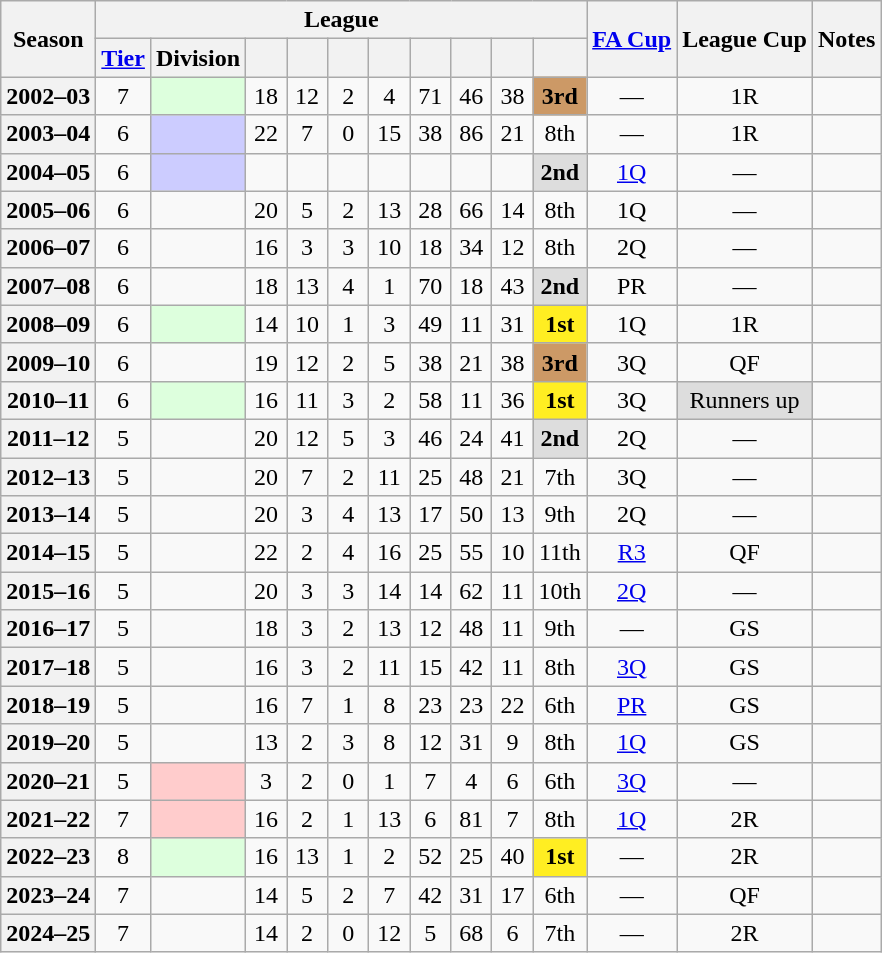<table class="wikitable mw-datatable sortable"  style="text-align: center">
<tr>
<th rowspan="2" scope="col">Season</th>
<th colspan="10" scope="col">League</th>
<th rowspan="2" scope="col"><a href='#'>FA Cup</a></th>
<th rowspan="2" scope="col">League Cup</th>
<th rowspan="2" scope="col">Notes</th>
</tr>
<tr>
<th width="20" scope="col" data-sort-type="number"><a href='#'>Tier</a></th>
<th scope="col">Division</th>
<th width="20" scope="col" data-sort-type="number"></th>
<th width="20" scope="col" data-sort-type="number"></th>
<th width="20" scope="col" data-sort-type="number"></th>
<th width="20" scope="col" data-sort-type="number"></th>
<th width="20" scope="col" data-sort-type="number"></th>
<th width="20" scope="col" data-sort-type="number"></th>
<th width="20" scope="col" data-sort-type="number"></th>
<th scope="col" data-sort-type="number"></th>
</tr>
<tr class="unsortable">
<th>2002–03</th>
<td>7</td>
<td style="background-color:#DFD"> </td>
<td>18</td>
<td>12</td>
<td>2</td>
<td>4</td>
<td>71</td>
<td>46</td>
<td>38</td>
<td style="background-color:#C96"><strong>3rd</strong></td>
<td>—</td>
<td>1R</td>
<td></td>
</tr>
<tr>
<th>2003–04</th>
<td>6</td>
<td style="background-color:#CCCCFF"> </td>
<td>22</td>
<td>7</td>
<td>0</td>
<td>15</td>
<td>38</td>
<td>86</td>
<td>21</td>
<td>8th</td>
<td>—</td>
<td>1R</td>
<td></td>
</tr>
<tr>
<th>2004–05</th>
<td>6</td>
<td style="background-color:#CCCCFF"> </td>
<td></td>
<td></td>
<td></td>
<td></td>
<td></td>
<td></td>
<td></td>
<td style="background-color:#DDD"><strong>2nd</strong></td>
<td><a href='#'>1Q</a></td>
<td>—</td>
</tr>
<tr>
<th>2005–06</th>
<td>6</td>
<td></td>
<td>20</td>
<td>5</td>
<td>2</td>
<td>13</td>
<td>28</td>
<td>66</td>
<td>14</td>
<td>8th</td>
<td>1Q</td>
<td>—</td>
<td></td>
</tr>
<tr>
<th>2006–07</th>
<td>6</td>
<td></td>
<td>16</td>
<td>3</td>
<td>3</td>
<td>10</td>
<td>18</td>
<td>34</td>
<td>12</td>
<td>8th</td>
<td>2Q</td>
<td>—</td>
<td></td>
</tr>
<tr>
<th>2007–08</th>
<td>6</td>
<td></td>
<td>18</td>
<td>13</td>
<td>4</td>
<td>1</td>
<td>70</td>
<td>18</td>
<td>43</td>
<td style="background-color:#DDD"><strong>2nd</strong></td>
<td>PR</td>
<td>—</td>
<td></td>
</tr>
<tr>
<th>2008–09</th>
<td>6</td>
<td style="background-color:#DFD"> </td>
<td>14</td>
<td>10</td>
<td>1</td>
<td>3</td>
<td>49</td>
<td>11</td>
<td>31</td>
<td style="background-color:#FE2"><strong>1st</strong></td>
<td>1Q</td>
<td>1R</td>
<td></td>
</tr>
<tr>
<th>2009–10</th>
<td>6</td>
<td></td>
<td>19</td>
<td>12</td>
<td>2</td>
<td>5</td>
<td>38</td>
<td>21</td>
<td>38</td>
<td style="background-color:#C96"><strong>3rd</strong></td>
<td>3Q</td>
<td>QF</td>
<td></td>
</tr>
<tr>
<th>2010–11</th>
<td>6</td>
<td style="background-color:#DFD"> </td>
<td>16</td>
<td>11</td>
<td>3</td>
<td>2</td>
<td>58</td>
<td>11</td>
<td>36</td>
<td style="background-color:#FE2"><strong>1st</strong></td>
<td>3Q</td>
<td style="background-color:#DDD">Runners up</td>
<td></td>
</tr>
<tr>
<th scope="row">2011–12</th>
<td>5</td>
<td></td>
<td>20</td>
<td>12</td>
<td>5</td>
<td>3</td>
<td>46</td>
<td>24</td>
<td>41</td>
<td style="background-color:#DDD"><strong>2nd</strong></td>
<td>2Q</td>
<td>—</td>
<td></td>
</tr>
<tr>
<th scope="row">2012–13</th>
<td>5</td>
<td></td>
<td>20</td>
<td>7</td>
<td>2</td>
<td>11</td>
<td>25</td>
<td>48</td>
<td>21</td>
<td>7th</td>
<td>3Q</td>
<td>—</td>
<td></td>
</tr>
<tr>
<th scope="row">2013–14</th>
<td>5</td>
<td></td>
<td>20</td>
<td>3</td>
<td>4</td>
<td>13</td>
<td>17</td>
<td>50</td>
<td>13</td>
<td>9th</td>
<td>2Q</td>
<td>—</td>
<td></td>
</tr>
<tr>
<th scope="row">2014–15</th>
<td>5</td>
<td></td>
<td>22</td>
<td>2</td>
<td>4</td>
<td>16</td>
<td>25</td>
<td>55</td>
<td>10</td>
<td>11th</td>
<td><a href='#'>R3</a></td>
<td>QF</td>
<td></td>
</tr>
<tr>
<th scope="row">2015–16</th>
<td>5</td>
<td></td>
<td>20</td>
<td>3</td>
<td>3</td>
<td>14</td>
<td>14</td>
<td>62</td>
<td>11</td>
<td>10th</td>
<td><a href='#'>2Q</a></td>
<td>—</td>
<td></td>
</tr>
<tr>
<th scope="row">2016–17</th>
<td>5</td>
<td></td>
<td>18</td>
<td>3</td>
<td>2</td>
<td>13</td>
<td>12</td>
<td>48</td>
<td>11</td>
<td>9th</td>
<td>—</td>
<td>GS</td>
<td></td>
</tr>
<tr>
<th scope="row">2017–18</th>
<td>5</td>
<td></td>
<td>16</td>
<td>3</td>
<td>2</td>
<td>11</td>
<td>15</td>
<td>42</td>
<td>11</td>
<td>8th</td>
<td><a href='#'>3Q</a></td>
<td>GS</td>
<td></td>
</tr>
<tr>
<th scope="row">2018–19</th>
<td>5</td>
<td></td>
<td>16</td>
<td>7</td>
<td>1</td>
<td>8</td>
<td>23</td>
<td>23</td>
<td>22</td>
<td>6th</td>
<td><a href='#'>PR</a></td>
<td>GS</td>
<td></td>
</tr>
<tr>
<th scope="row">2019–20</th>
<td>5</td>
<td></td>
<td>13</td>
<td>2</td>
<td>3</td>
<td>8</td>
<td>12</td>
<td>31</td>
<td>9</td>
<td>8th </td>
<td><a href='#'>1Q</a></td>
<td>GS</td>
<td></td>
</tr>
<tr>
<th scope="row">2020–21</th>
<td>5</td>
<td style="background-color:#FCC"> </td>
<td>3</td>
<td>2</td>
<td>0</td>
<td>1</td>
<td>7</td>
<td>4</td>
<td>6</td>
<td>6th </td>
<td><a href='#'>3Q</a></td>
<td>—</td>
<td></td>
</tr>
<tr>
<th scope="row">2021–22</th>
<td>7</td>
<td style="background-color:#FCC"> </td>
<td>16</td>
<td>2</td>
<td>1</td>
<td>13</td>
<td>6</td>
<td>81</td>
<td>7</td>
<td>8th</td>
<td><a href='#'>1Q</a></td>
<td>2R</td>
<td></td>
</tr>
<tr>
<th scope="row">2022–23</th>
<td>8</td>
<td style="background-color:#DFD"> </td>
<td>16</td>
<td>13</td>
<td>1</td>
<td>2</td>
<td>52</td>
<td>25</td>
<td>40</td>
<td style="background-color:#FE2"><strong>1st</strong></td>
<td>—</td>
<td>2R</td>
<td></td>
</tr>
<tr>
<th scope="row">2023–24</th>
<td>7</td>
<td></td>
<td>14</td>
<td>5</td>
<td>2</td>
<td>7</td>
<td>42</td>
<td>31</td>
<td>17</td>
<td>6th</td>
<td>—</td>
<td>QF</td>
<td></td>
</tr>
<tr>
<th scope="row">2024–25</th>
<td>7</td>
<td></td>
<td>14</td>
<td>2</td>
<td>0</td>
<td>12</td>
<td>5</td>
<td>68</td>
<td>6</td>
<td>7th</td>
<td>—</td>
<td>2R</td>
<td></td>
</tr>
</table>
